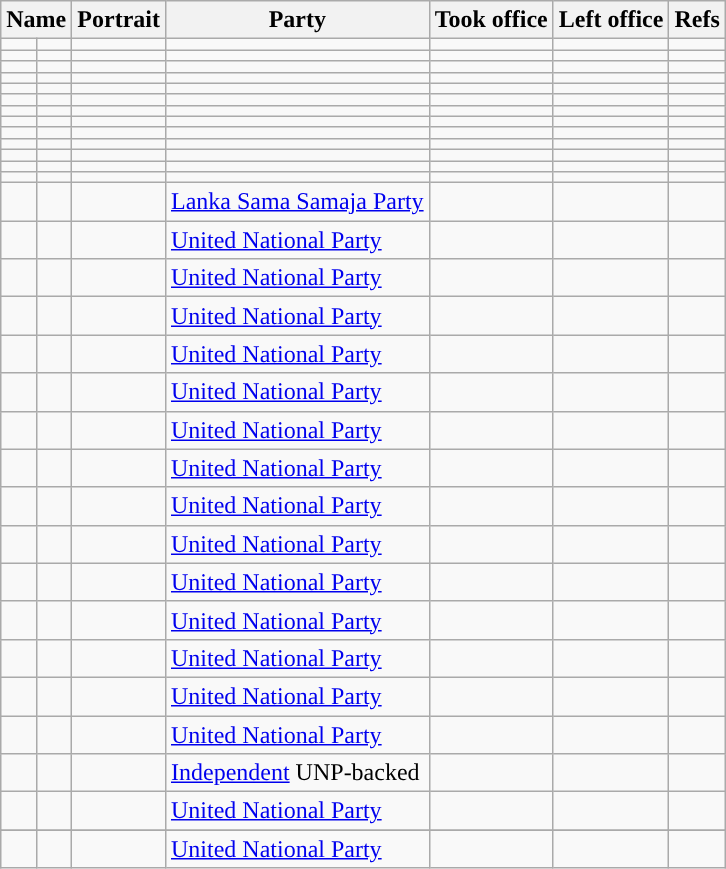<table class="wikitable plainrowheaders sortable" style="font-size:100%; text-align:left;">
<tr>
<th scope=col colspan="2">Name</th>
<th scope=col class=unsortable>Portrait</th>
<th scope=col>Party</th>
<th scope=col>Took office</th>
<th scope=col>Left office</th>
<th scope=col class=unsortable>Refs</th>
</tr>
<tr>
<td></td>
<td></td>
<td></td>
<td></td>
<td align=center></td>
<td align=center></td>
<td></td>
</tr>
<tr>
<td></td>
<td></td>
<td></td>
<td></td>
<td align=center></td>
<td align=center></td>
<td></td>
</tr>
<tr>
<td></td>
<td></td>
<td></td>
<td></td>
<td align=center></td>
<td align=center></td>
<td></td>
</tr>
<tr>
<td></td>
<td></td>
<td></td>
<td></td>
<td align=center></td>
<td align=center></td>
<td></td>
</tr>
<tr>
<td></td>
<td></td>
<td></td>
<td></td>
<td align=center></td>
<td align=center></td>
<td></td>
</tr>
<tr>
<td !align="center" style="background:"></td>
<td></td>
<td></td>
<td></td>
<td align=center></td>
<td align=center></td>
<td></td>
</tr>
<tr>
<td !align="center" style="background:"></td>
<td></td>
<td></td>
<td></td>
<td align=center></td>
<td align=center></td>
<td></td>
</tr>
<tr>
<td !align="center" style="background:"></td>
<td></td>
<td></td>
<td></td>
<td align=center></td>
<td align=center></td>
<td></td>
</tr>
<tr>
<td !align="center" style="background:"></td>
<td></td>
<td></td>
<td></td>
<td align=center></td>
<td align=center></td>
<td></td>
</tr>
<tr>
<td !align="center" style="background:"></td>
<td></td>
<td></td>
<td></td>
<td align=center></td>
<td align=center></td>
<td></td>
</tr>
<tr>
<td !align="center" style="background:"></td>
<td></td>
<td></td>
<td></td>
<td align=center></td>
<td align=center></td>
<td></td>
</tr>
<tr>
<td !align="center" style="background:"></td>
<td></td>
<td></td>
<td></td>
<td align=center></td>
<td align=center></td>
<td></td>
</tr>
<tr>
<td !align="center" style="background:"></td>
<td></td>
<td></td>
<td></td>
<td align=center></td>
<td align=center></td>
<td></td>
</tr>
<tr>
<td !align="center" style="background:"></td>
<td></td>
<td></td>
<td><a href='#'>Lanka Sama Samaja Party</a></td>
<td align=center></td>
<td align=center></td>
<td></td>
</tr>
<tr>
<td !align="center" style="background:"></td>
<td></td>
<td></td>
<td><a href='#'>United National Party</a></td>
<td align=center></td>
<td align=center></td>
<td></td>
</tr>
<tr>
<td !align="center" style="background:"></td>
<td></td>
<td></td>
<td><a href='#'>United National Party</a></td>
<td align=center></td>
<td align=center></td>
<td></td>
</tr>
<tr>
<td !align="center" style="background:"></td>
<td></td>
<td></td>
<td><a href='#'>United National Party</a></td>
<td align=center></td>
<td align=center></td>
<td></td>
</tr>
<tr>
<td !align="center" style="background:"></td>
<td></td>
<td></td>
<td><a href='#'>United National Party</a></td>
<td align=center></td>
<td align=center></td>
<td></td>
</tr>
<tr>
<td !align="center" style="background:"></td>
<td></td>
<td></td>
<td><a href='#'>United National Party</a></td>
<td align=center></td>
<td align=center></td>
<td></td>
</tr>
<tr>
<td !align="center" style="background:"></td>
<td></td>
<td></td>
<td><a href='#'>United National Party</a></td>
<td align=center></td>
<td align=center></td>
<td></td>
</tr>
<tr>
<td !align="center" style="background:"></td>
<td></td>
<td align=center></td>
<td><a href='#'>United National Party</a></td>
<td align=center></td>
<td align=center></td>
<td></td>
</tr>
<tr>
<td !align="center" style="background:"></td>
<td></td>
<td></td>
<td><a href='#'>United National Party</a></td>
<td align=center></td>
<td align=center></td>
<td></td>
</tr>
<tr>
<td !align="center" style="background:"></td>
<td></td>
<td></td>
<td><a href='#'>United National Party</a></td>
<td align=center></td>
<td align=center></td>
<td></td>
</tr>
<tr>
<td !align="center" style="background:"></td>
<td></td>
<td></td>
<td><a href='#'>United National Party</a></td>
<td align=center></td>
<td align=center></td>
<td></td>
</tr>
<tr>
<td !align="center" style="background:"></td>
<td></td>
<td></td>
<td><a href='#'>United National Party</a></td>
<td align=center></td>
<td align=center></td>
<td></td>
</tr>
<tr>
<td !align="center" style="background:"></td>
<td></td>
<td align=center></td>
<td><a href='#'>United National Party</a></td>
<td align=center></td>
<td align=center></td>
<td></td>
</tr>
<tr>
<td !align="center" style="background:"></td>
<td></td>
<td></td>
<td><a href='#'>United National Party</a></td>
<td align=center></td>
<td align=center></td>
<td></td>
</tr>
<tr>
<td !align="center" style="background:"></td>
<td></td>
<td></td>
<td><a href='#'>United National Party</a></td>
<td align=center></td>
<td align=center></td>
<td></td>
</tr>
<tr>
<td !align="center" style="background:"></td>
<td></td>
<td></td>
<td><a href='#'>Independent</a> UNP-backed</td>
<td align=center></td>
<td align=center></td>
<td></td>
</tr>
<tr>
<td !align="center" style="background:"></td>
<td></td>
<td></td>
<td><a href='#'>United National Party</a></td>
<td align=center></td>
<td align=center></td>
<td></td>
</tr>
<tr Vacant>
</tr>
<tr>
<td !align="center" style="background:"></td>
<td></td>
<td align=center></td>
<td><a href='#'>United National Party</a></td>
<td align=center></td>
<td align=center></td>
<td></td>
</tr>
</table>
